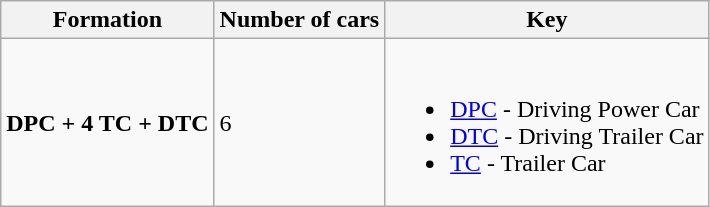<table class="wikitable">
<tr>
<th>Formation</th>
<th>Number of cars</th>
<th>Key</th>
</tr>
<tr>
<td><strong>DPC + 4 TC + DTC</strong></td>
<td>6</td>
<td><br><ul><li><a href='#'>DPC</a> - Driving Power Car</li><li><a href='#'>DTC</a> - Driving Trailer Car</li><li><a href='#'>TC</a> - Trailer Car</li></ul></td>
</tr>
</table>
